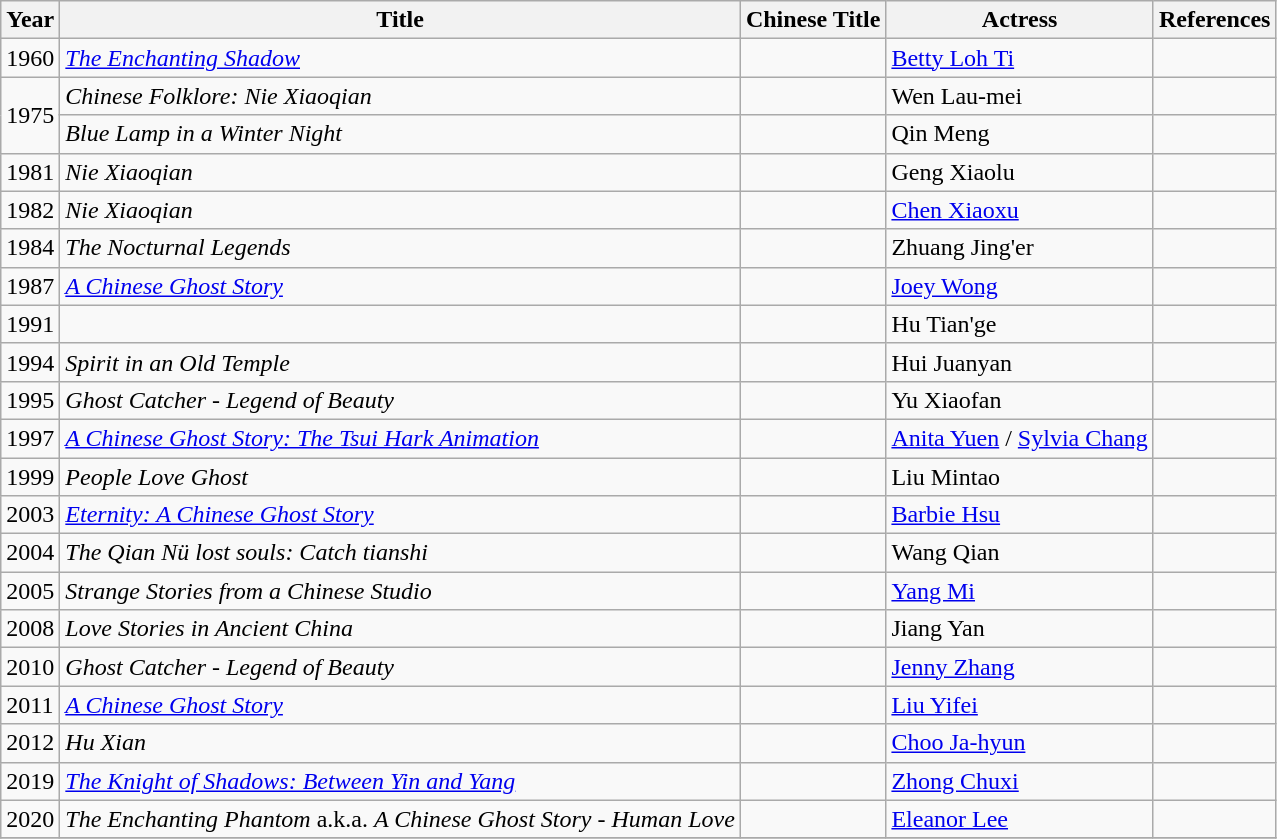<table class="wikitable">
<tr>
<th>Year</th>
<th>Title</th>
<th>Chinese Title</th>
<th>Actress</th>
<th>References</th>
</tr>
<tr>
<td>1960</td>
<td><em><a href='#'>The Enchanting Shadow</a></em></td>
<td></td>
<td><a href='#'>Betty Loh Ti</a></td>
<td></td>
</tr>
<tr>
<td rowspan="2">1975</td>
<td><em>Chinese Folklore: Nie Xiaoqian</em></td>
<td></td>
<td>Wen Lau-mei</td>
<td></td>
</tr>
<tr>
<td><em>Blue Lamp in a Winter Night</em></td>
<td></td>
<td>Qin Meng</td>
<td></td>
</tr>
<tr>
<td>1981</td>
<td><em>Nie Xiaoqian</em></td>
<td></td>
<td>Geng Xiaolu</td>
<td></td>
</tr>
<tr>
<td>1982</td>
<td><em>Nie Xiaoqian</em></td>
<td></td>
<td><a href='#'>Chen Xiaoxu</a></td>
<td></td>
</tr>
<tr>
<td>1984</td>
<td><em>The Nocturnal Legends</em></td>
<td></td>
<td>Zhuang Jing'er</td>
<td></td>
</tr>
<tr>
<td>1987</td>
<td><em><a href='#'>A Chinese Ghost Story</a></em></td>
<td></td>
<td><a href='#'>Joey Wong</a></td>
<td></td>
</tr>
<tr>
<td>1991</td>
<td></td>
<td></td>
<td>Hu Tian'ge</td>
<td></td>
</tr>
<tr>
<td>1994</td>
<td><em>Spirit in an Old Temple</em></td>
<td></td>
<td>Hui Juanyan</td>
<td></td>
</tr>
<tr>
<td>1995</td>
<td><em>Ghost Catcher - Legend of Beauty</em></td>
<td></td>
<td>Yu Xiaofan</td>
<td></td>
</tr>
<tr>
<td>1997</td>
<td><em><a href='#'>A Chinese Ghost Story: The Tsui Hark Animation</a></em></td>
<td></td>
<td><a href='#'>Anita Yuen</a> / <a href='#'>Sylvia Chang</a></td>
<td></td>
</tr>
<tr>
<td>1999</td>
<td><em>People Love Ghost</em></td>
<td></td>
<td>Liu Mintao</td>
<td></td>
</tr>
<tr>
<td>2003</td>
<td><em><a href='#'>Eternity: A Chinese Ghost Story</a></em></td>
<td></td>
<td><a href='#'>Barbie Hsu</a></td>
<td></td>
</tr>
<tr>
<td>2004</td>
<td><em>The Qian Nü lost souls: Catch tianshi</em></td>
<td></td>
<td>Wang Qian</td>
<td></td>
</tr>
<tr>
<td>2005</td>
<td><em>Strange Stories from a Chinese Studio</em></td>
<td></td>
<td><a href='#'>Yang Mi</a></td>
<td></td>
</tr>
<tr>
<td>2008</td>
<td><em>Love Stories in Ancient China </em></td>
<td></td>
<td>Jiang Yan</td>
<td></td>
</tr>
<tr>
<td>2010</td>
<td><em>Ghost Catcher - Legend of Beauty</em></td>
<td></td>
<td><a href='#'>Jenny Zhang</a></td>
<td></td>
</tr>
<tr>
<td>2011</td>
<td><em><a href='#'>A Chinese Ghost Story</a></em></td>
<td></td>
<td><a href='#'>Liu Yifei</a></td>
<td></td>
</tr>
<tr>
<td>2012</td>
<td><em>Hu Xian</em></td>
<td></td>
<td><a href='#'>Choo Ja-hyun</a></td>
<td></td>
</tr>
<tr>
<td>2019</td>
<td><em><a href='#'>The Knight of Shadows: Between Yin and Yang</a></em></td>
<td></td>
<td><a href='#'>Zhong Chuxi</a></td>
<td></td>
</tr>
<tr>
<td>2020</td>
<td><em>The Enchanting Phantom</em> a.k.a. <em>A Chinese Ghost Story - Human Love</em></td>
<td></td>
<td><a href='#'>Eleanor Lee</a></td>
<td></td>
</tr>
<tr>
</tr>
</table>
